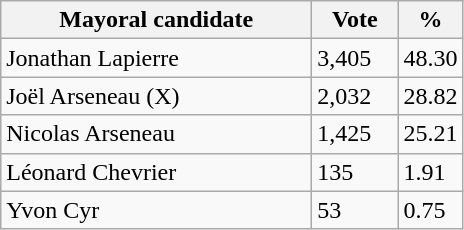<table class="wikitable">
<tr>
<th bgcolor="#DDDDFF" width="200px">Mayoral candidate</th>
<th bgcolor="#DDDDFF" width="50px">Vote</th>
<th bgcolor="#DDDDFF" width="30px">%</th>
</tr>
<tr>
<td>Jonathan Lapierre</td>
<td>3,405</td>
<td>48.30</td>
</tr>
<tr>
<td>Joël Arseneau (X)</td>
<td>2,032</td>
<td>28.82</td>
</tr>
<tr>
<td>Nicolas Arseneau</td>
<td>1,425</td>
<td>25.21</td>
</tr>
<tr>
<td>Léonard Chevrier</td>
<td>135</td>
<td>1.91</td>
</tr>
<tr>
<td>Yvon Cyr</td>
<td>53</td>
<td>0.75</td>
</tr>
</table>
